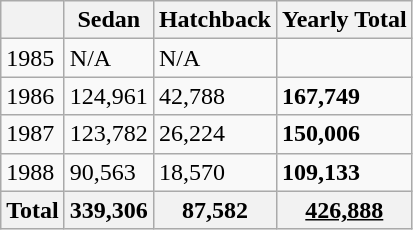<table class="wikitable">
<tr>
<th></th>
<th>Sedan</th>
<th>Hatchback</th>
<th>Yearly Total</th>
</tr>
<tr>
<td>1985</td>
<td>N/A</td>
<td>N/A</td>
<td></td>
</tr>
<tr>
<td>1986</td>
<td>124,961</td>
<td>42,788</td>
<td><strong>167,749</strong></td>
</tr>
<tr>
<td>1987</td>
<td>123,782</td>
<td>26,224</td>
<td><strong>150,006</strong></td>
</tr>
<tr>
<td>1988</td>
<td>90,563</td>
<td>18,570</td>
<td><strong>109,133</strong></td>
</tr>
<tr>
<th>Total</th>
<th>339,306</th>
<th>87,582</th>
<th><u>426,888</u></th>
</tr>
</table>
